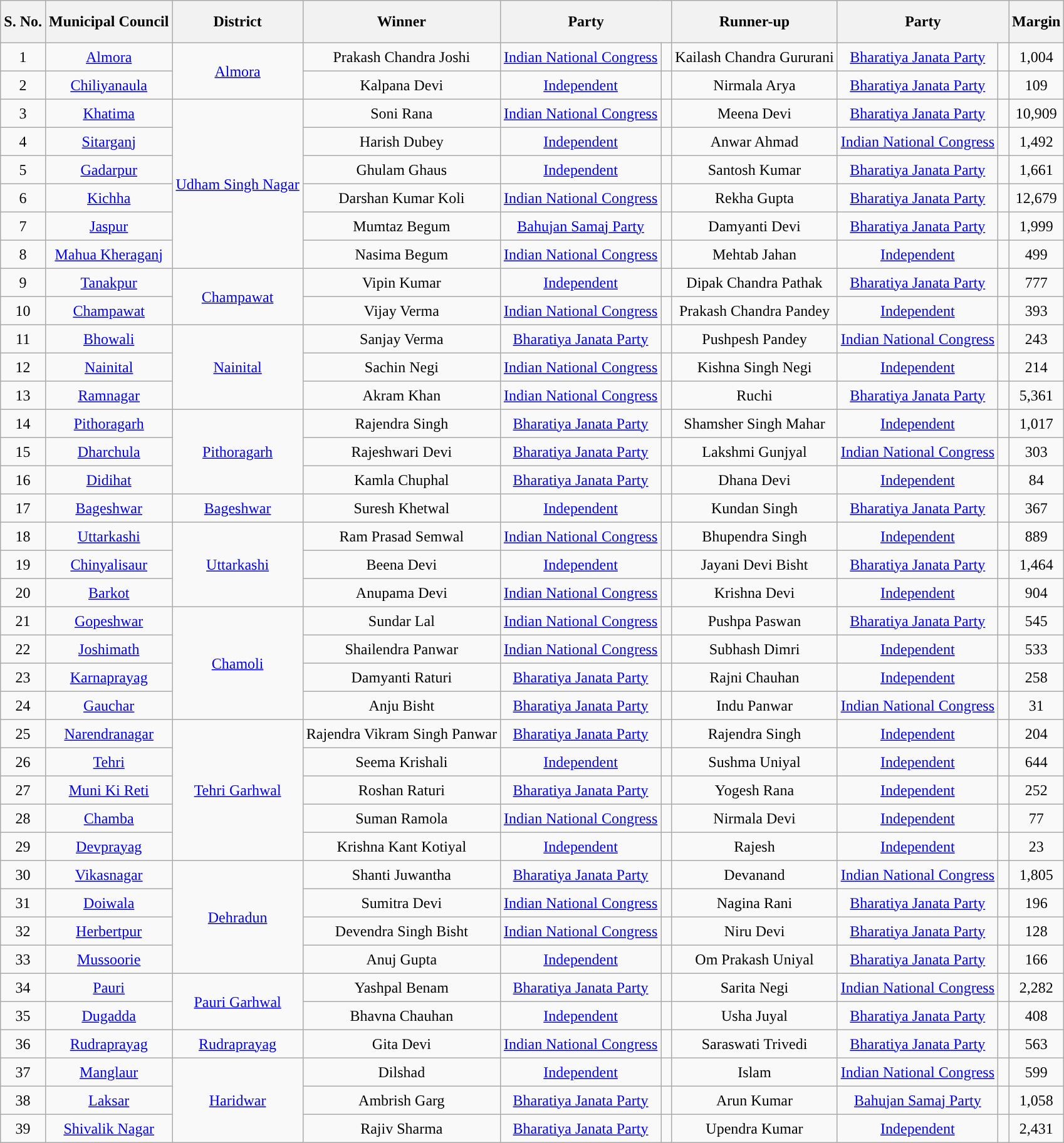<table class="wikitable sortable">
<tr style="text-align:center; height:45px;">
<th scope="col">S. No.</th>
<th>Municipal Council</th>
<th>District</th>
<th>Winner</th>
<th colspan=2>Party</th>
<th>Runner-up</th>
<th colspan=2>Party</th>
<th>Margin</th>
</tr>
<tr style="text-align:center; height:30px;">
<td>1</td>
<td><a href='#'>Almora</a></td>
<td rowspan="2"><a href='#'>Almora</a></td>
<td>Prakash Chandra Joshi</td>
<td><a href='#'>Indian National Congress</a></td>
<td width="4px" style="background-color: "></td>
<td>Kailash Chandra Gururani</td>
<td><a href='#'>Bharatiya Janata Party</a></td>
<td width="4px" style="background-color: "></td>
<td>1,004</td>
</tr>
<tr style="text-align:center; height:30px;">
<td>2</td>
<td><a href='#'>Chiliyanaula</a></td>
<td>Kalpana Devi</td>
<td><a href='#'>Independent</a></td>
<td width="4px" style="background-color: "></td>
<td>Nirmala Arya</td>
<td><a href='#'>Bharatiya Janata Party</a></td>
<td width="4px" style="background-color: "></td>
<td>109</td>
</tr>
<tr style="text-align:center; height:30px;">
<td>3</td>
<td><a href='#'>Khatima</a></td>
<td rowspan="6"><a href='#'>Udham Singh Nagar</a></td>
<td>Soni Rana</td>
<td><a href='#'>Indian National Congress</a></td>
<td width="4px" style="background-color: "></td>
<td>Meena Devi</td>
<td><a href='#'>Bharatiya Janata Party</a></td>
<td width="4px" style="background-color: "></td>
<td>10,909</td>
</tr>
<tr style="text-align:center; height:30px;">
<td>4</td>
<td><a href='#'>Sitarganj</a></td>
<td>Harish Dubey</td>
<td><a href='#'>Independent</a></td>
<td width="4px" style="background-color: "></td>
<td>Anwar Ahmad</td>
<td><a href='#'>Indian National Congress</a></td>
<td width="4px" style="background-color: "></td>
<td>1,492</td>
</tr>
<tr style="text-align:center; height:30px;">
<td>5</td>
<td><a href='#'>Gadarpur</a></td>
<td>Ghulam Ghaus</td>
<td><a href='#'>Independent</a></td>
<td width="4px" style="background-color: "></td>
<td>Santosh Kumar</td>
<td><a href='#'>Bharatiya Janata Party</a></td>
<td width="4px" style="background-color: "></td>
<td>1,661</td>
</tr>
<tr style="text-align:center; height:30px;">
<td>6</td>
<td><a href='#'>Kichha</a></td>
<td>Darshan Kumar Koli</td>
<td><a href='#'>Indian National Congress</a></td>
<td width="4px" style="background-color: "></td>
<td>Rekha Gupta</td>
<td><a href='#'>Bharatiya Janata Party</a></td>
<td width="4px" style="background-color: "></td>
<td>12,679</td>
</tr>
<tr style="text-align:center; height:30px;">
<td>7</td>
<td><a href='#'>Jaspur</a></td>
<td>Mumtaz Begum</td>
<td><a href='#'>Bahujan Samaj Party</a></td>
<td width="4px" style="background-color: "></td>
<td>Damyanti Devi</td>
<td><a href='#'>Bharatiya Janata Party</a></td>
<td width="4px" style="background-color: "></td>
<td>1,999</td>
</tr>
<tr style="text-align:center; height:30px;">
<td>8</td>
<td><a href='#'>Mahua Kheraganj</a></td>
<td>Nasima Begum</td>
<td><a href='#'>Indian National Congress</a></td>
<td width="4px" style="background-color: "></td>
<td>Mehtab Jahan</td>
<td><a href='#'>Independent</a></td>
<td width="4px" style="background-color: "></td>
<td>499</td>
</tr>
<tr style="text-align:center; height:30px;">
<td>9</td>
<td><a href='#'>Tanakpur</a></td>
<td rowspan="2"><a href='#'>Champawat</a></td>
<td>Vipin Kumar</td>
<td><a href='#'>Independent</a></td>
<td width="4px" style="background-color: "></td>
<td>Dipak Chandra Pathak</td>
<td><a href='#'>Bharatiya Janata Party</a></td>
<td width="4px" style="background-color: "></td>
<td>777</td>
</tr>
<tr style="text-align:center; height:30px;">
<td>10</td>
<td><a href='#'>Champawat</a></td>
<td>Vijay Verma</td>
<td><a href='#'>Indian National Congress</a></td>
<td width="4px" style="background-color: "></td>
<td>Prakash Chandra Pandey</td>
<td><a href='#'>Independent</a></td>
<td width="4px" style="background-color: "></td>
<td>393</td>
</tr>
<tr style="text-align:center; height:30px;">
<td>11</td>
<td><a href='#'>Bhowali</a></td>
<td rowspan="3"><a href='#'>Nainital</a></td>
<td>Sanjay Verma</td>
<td><a href='#'>Bharatiya Janata Party</a></td>
<td width="4px" style="background-color: "></td>
<td>Pushpesh Pandey</td>
<td><a href='#'>Indian National Congress</a></td>
<td width="4px" style="background-color: "></td>
<td>243</td>
</tr>
<tr style="text-align:center; height:30px;">
<td>12</td>
<td><a href='#'>Nainital</a></td>
<td>Sachin Negi</td>
<td><a href='#'>Indian National Congress</a></td>
<td width="4px" style="background-color: "></td>
<td>Kishna Singh Negi</td>
<td><a href='#'>Independent</a></td>
<td width="4px" style="background-color: "></td>
<td>214</td>
</tr>
<tr style="text-align:center; height:30px;">
<td>13</td>
<td><a href='#'>Ramnagar</a></td>
<td>Akram Khan</td>
<td><a href='#'>Indian National Congress</a></td>
<td width="4px" style="background-color: "></td>
<td>Ruchi</td>
<td><a href='#'>Bharatiya Janata Party</a></td>
<td width="4px" style="background-color: "></td>
<td>5,361</td>
</tr>
<tr style="text-align:center; height:30px;">
<td>14</td>
<td><a href='#'>Pithoragarh</a></td>
<td rowspan="3"><a href='#'>Pithoragarh</a></td>
<td>Rajendra Singh</td>
<td><a href='#'>Bharatiya Janata Party</a></td>
<td width="4px" style="background-color: "></td>
<td>Shamsher Singh Mahar</td>
<td><a href='#'>Independent</a></td>
<td width="4px" style="background-color: "></td>
<td>1,017</td>
</tr>
<tr style="text-align:center; height:30px;">
<td>15</td>
<td><a href='#'>Dharchula</a></td>
<td>Rajeshwari Devi</td>
<td><a href='#'>Bharatiya Janata Party</a></td>
<td width="4px" style="background-color: "></td>
<td>Lakshmi Gunjyal</td>
<td><a href='#'>Indian National Congress</a></td>
<td width="4px" style="background-color: "></td>
<td>303</td>
</tr>
<tr style="text-align:center; height:30px;">
<td>16</td>
<td><a href='#'>Didihat</a></td>
<td>Kamla Chuphal</td>
<td><a href='#'>Bharatiya Janata Party</a></td>
<td width="4px" style="background-color: "></td>
<td>Dhana Devi</td>
<td><a href='#'>Independent</a></td>
<td width="4px" style="background-color: "></td>
<td>84</td>
</tr>
<tr style="text-align:center; height:30px;">
<td>17</td>
<td><a href='#'>Bageshwar</a></td>
<td><a href='#'>Bageshwar</a></td>
<td>Suresh Khetwal</td>
<td><a href='#'>Independent</a></td>
<td width="4px" style="background-color: "></td>
<td>Kundan Singh</td>
<td><a href='#'>Bharatiya Janata Party</a></td>
<td width="4px" style="background-color: "></td>
<td>367</td>
</tr>
<tr style="text-align:center; height:30px;">
<td>18</td>
<td><a href='#'>Uttarkashi</a></td>
<td rowspan="3"><a href='#'>Uttarkashi</a></td>
<td>Ram Prasad Semwal</td>
<td><a href='#'>Indian National Congress</a></td>
<td width="4px" style="background-color: "></td>
<td>Bhupendra Singh</td>
<td><a href='#'>Independent</a></td>
<td width="4px" style="background-color: "></td>
<td>889</td>
</tr>
<tr style="text-align:center; height:30px;">
<td>19</td>
<td><a href='#'>Chinyalisaur</a></td>
<td>Beena Devi</td>
<td><a href='#'>Independent</a></td>
<td width="4px" style="background-color: "></td>
<td>Jayani Devi Bisht</td>
<td><a href='#'>Bharatiya Janata Party</a></td>
<td width="4px" style="background-color: "></td>
<td>1,464</td>
</tr>
<tr style="text-align:center; height:30px;">
<td>20</td>
<td><a href='#'>Barkot</a></td>
<td>Anupama Devi</td>
<td><a href='#'>Indian National Congress</a></td>
<td width="4px" style="background-color: "></td>
<td>Krishna Devi</td>
<td><a href='#'>Independent</a></td>
<td width="4px" style="background-color: "></td>
<td>904</td>
</tr>
<tr style="text-align:center; height:30px;">
<td>21</td>
<td><a href='#'>Gopeshwar</a></td>
<td rowspan="4"><a href='#'>Chamoli</a></td>
<td>Sundar Lal</td>
<td><a href='#'>Indian National Congress</a></td>
<td width="4px" style="background-color: "></td>
<td>Pushpa Paswan</td>
<td><a href='#'>Bharatiya Janata Party</a></td>
<td width="4px" style="background-color: "></td>
<td>545</td>
</tr>
<tr style="text-align:center; height:30px;">
<td>22</td>
<td><a href='#'>Joshimath</a></td>
<td>Shailendra Panwar</td>
<td><a href='#'>Indian National Congress</a></td>
<td width="4px" style="background-color: "></td>
<td>Subhash Dimri</td>
<td><a href='#'>Independent</a></td>
<td width="4px" style="background-color: "></td>
<td>533</td>
</tr>
<tr style="text-align:center; height:30px;">
<td>23</td>
<td><a href='#'>Karnaprayag</a></td>
<td>Damyanti Raturi</td>
<td><a href='#'>Bharatiya Janata Party</a></td>
<td width="4px" style="background-color: "></td>
<td>Rajni Chauhan</td>
<td><a href='#'>Independent</a></td>
<td width="4px" style="background-color: "></td>
<td>258</td>
</tr>
<tr style="text-align:center; height:30px;">
<td>24</td>
<td><a href='#'>Gauchar</a></td>
<td>Anju Bisht</td>
<td><a href='#'>Bharatiya Janata Party</a></td>
<td width="4px" style="background-color: "></td>
<td>Indu Panwar</td>
<td><a href='#'>Indian National Congress</a></td>
<td width="4px" style="background-color: "></td>
<td>31</td>
</tr>
<tr style="text-align:center; height:30px;">
<td>25</td>
<td><a href='#'>Narendranagar</a></td>
<td rowspan="5"><a href='#'>Tehri Garhwal</a></td>
<td>Rajendra Vikram Singh Panwar</td>
<td><a href='#'>Bharatiya Janata Party</a></td>
<td width="4px" style="background-color: "></td>
<td>Rajendra Singh</td>
<td><a href='#'>Independent</a></td>
<td width="4px" style="background-color: "></td>
<td>204</td>
</tr>
<tr style="text-align:center; height:30px;">
<td>26</td>
<td><a href='#'>Tehri</a></td>
<td>Seema Krishali</td>
<td><a href='#'>Independent</a></td>
<td width="4px" style="background-color: "></td>
<td>Sushma Uniyal</td>
<td><a href='#'>Independent</a></td>
<td width="4px" style="background-color: "></td>
<td>644</td>
</tr>
<tr style="text-align:center; height:30px;">
<td>27</td>
<td><a href='#'>Muni Ki Reti</a></td>
<td>Roshan Raturi</td>
<td><a href='#'>Bharatiya Janata Party</a></td>
<td width="4px" style="background-color: "></td>
<td>Yogesh Rana</td>
<td><a href='#'>Independent</a></td>
<td width="4px" style="background-color: "></td>
<td>252</td>
</tr>
<tr style="text-align:center; height:30px;">
<td>28</td>
<td><a href='#'>Chamba</a></td>
<td>Suman Ramola</td>
<td><a href='#'>Indian National Congress</a></td>
<td width="4px" style="background-color: "></td>
<td>Nirmala Devi</td>
<td><a href='#'>Independent</a></td>
<td width="4px" style="background-color: "></td>
<td>77</td>
</tr>
<tr style="text-align:center; height:30px;">
<td>29</td>
<td><a href='#'>Devprayag</a></td>
<td>Krishna Kant Kotiyal</td>
<td><a href='#'>Independent</a></td>
<td width="4px" style="background-color: "></td>
<td>Rajesh</td>
<td><a href='#'>Independent</a></td>
<td width="4px" style="background-color: "></td>
<td>23</td>
</tr>
<tr style="text-align:center; height:30px;">
<td>30</td>
<td><a href='#'>Vikasnagar</a></td>
<td rowspan="4"><a href='#'>Dehradun</a></td>
<td>Shanti Juwantha</td>
<td><a href='#'>Bharatiya Janata Party</a></td>
<td width="4px" style="background-color: "></td>
<td>Devanand</td>
<td><a href='#'>Indian National Congress</a></td>
<td width="4px" style="background-color: "></td>
<td>1,805</td>
</tr>
<tr style="text-align:center; height:30px;">
<td>31</td>
<td><a href='#'>Doiwala</a></td>
<td>Sumitra Devi</td>
<td><a href='#'>Indian National Congress</a></td>
<td width="4px" style="background-color: "></td>
<td>Nagina Rani</td>
<td><a href='#'>Bharatiya Janata Party</a></td>
<td width="4px" style="background-color: "></td>
<td>196</td>
</tr>
<tr style="text-align:center; height:30px;">
<td>32</td>
<td><a href='#'>Herbertpur</a></td>
<td>Devendra Singh Bisht</td>
<td><a href='#'>Indian National Congress</a></td>
<td width="4px" style="background-color: "></td>
<td>Niru Devi</td>
<td><a href='#'>Bharatiya Janata Party</a></td>
<td width="4px" style="background-color: "></td>
<td>128</td>
</tr>
<tr style="text-align:center; height:30px;">
<td>33</td>
<td><a href='#'>Mussoorie</a></td>
<td>Anuj Gupta</td>
<td><a href='#'>Independent</a></td>
<td width="4px" style="background-color: "></td>
<td>Om Prakash Uniyal</td>
<td><a href='#'>Bharatiya Janata Party</a></td>
<td width="4px" style="background-color: "></td>
<td>166</td>
</tr>
<tr style="text-align:center; height:30px;">
<td>34</td>
<td><a href='#'>Pauri</a></td>
<td rowspan="2"><a href='#'>Pauri Garhwal</a></td>
<td>Yashpal Benam</td>
<td><a href='#'>Bharatiya Janata Party</a></td>
<td width="4px" style="background-color: "></td>
<td>Sarita Negi</td>
<td><a href='#'>Indian National Congress</a></td>
<td width="4px" style="background-color: "></td>
<td>2,282</td>
</tr>
<tr style="text-align:center; height:30px;">
<td>35</td>
<td><a href='#'>Dugadda</a></td>
<td>Bhavna Chauhan</td>
<td><a href='#'>Independent</a></td>
<td width="4px" style="background-color: "></td>
<td>Usha Juyal</td>
<td><a href='#'>Bharatiya Janata Party</a></td>
<td width="4px" style="background-color: "></td>
<td>408</td>
</tr>
<tr style="text-align:center; height:30px;">
<td>36</td>
<td><a href='#'>Rudraprayag</a></td>
<td><a href='#'>Rudraprayag</a></td>
<td>Gita Devi</td>
<td><a href='#'>Indian National Congress</a></td>
<td width="4px" style="background-color: "></td>
<td>Saraswati Trivedi</td>
<td><a href='#'>Bharatiya Janata Party</a></td>
<td width="4px" style="background-color: "></td>
<td>563</td>
</tr>
<tr style="text-align:center; height:30px;">
<td>37</td>
<td><a href='#'>Manglaur</a></td>
<td rowspan="3"><a href='#'>Haridwar</a></td>
<td>Dilshad</td>
<td><a href='#'>Independent</a></td>
<td width="4px" style="background-color: "></td>
<td>Islam</td>
<td><a href='#'>Indian National Congress</a></td>
<td width="4px" style="background-color: "></td>
<td>599</td>
</tr>
<tr style="text-align:center; height:30px;">
<td>38</td>
<td><a href='#'>Laksar</a></td>
<td>Ambrish Garg</td>
<td><a href='#'>Bharatiya Janata Party</a></td>
<td width="4px" style="background-color: "></td>
<td>Arun Kumar</td>
<td><a href='#'>Bahujan Samaj Party</a></td>
<td width="4px" style="background-color: "></td>
<td>1,058</td>
</tr>
<tr style="text-align:center; height:30px;">
<td>39</td>
<td><a href='#'>Shivalik Nagar</a></td>
<td>Rajiv Sharma</td>
<td><a href='#'>Bharatiya Janata Party</a></td>
<td width="4px" style="background-color: "></td>
<td>Upendra Kumar</td>
<td><a href='#'>Independent</a></td>
<td width="4px" style="background-color: "></td>
<td>2,431</td>
</tr>
</table>
